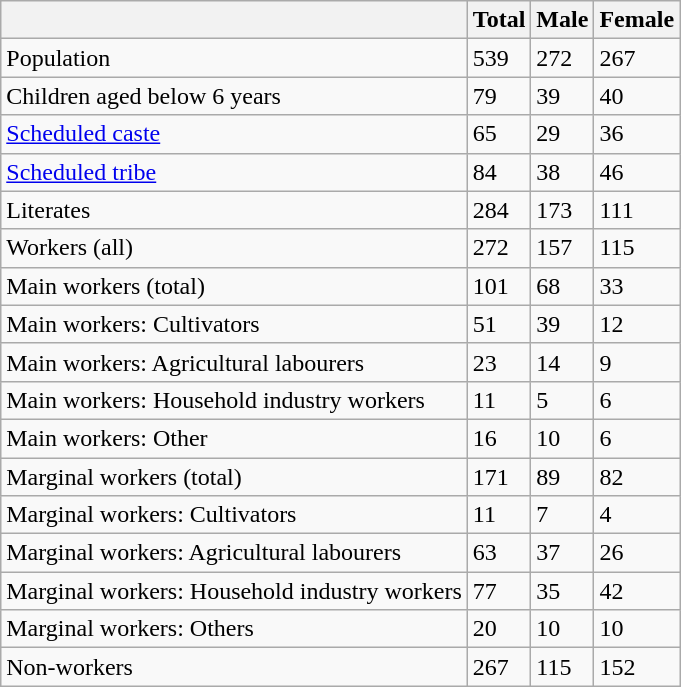<table class="wikitable sortable">
<tr>
<th></th>
<th>Total</th>
<th>Male</th>
<th>Female</th>
</tr>
<tr>
<td>Population</td>
<td>539</td>
<td>272</td>
<td>267</td>
</tr>
<tr>
<td>Children aged below 6 years</td>
<td>79</td>
<td>39</td>
<td>40</td>
</tr>
<tr>
<td><a href='#'>Scheduled caste</a></td>
<td>65</td>
<td>29</td>
<td>36</td>
</tr>
<tr>
<td><a href='#'>Scheduled tribe</a></td>
<td>84</td>
<td>38</td>
<td>46</td>
</tr>
<tr>
<td>Literates</td>
<td>284</td>
<td>173</td>
<td>111</td>
</tr>
<tr>
<td>Workers (all)</td>
<td>272</td>
<td>157</td>
<td>115</td>
</tr>
<tr>
<td>Main workers (total)</td>
<td>101</td>
<td>68</td>
<td>33</td>
</tr>
<tr>
<td>Main workers: Cultivators</td>
<td>51</td>
<td>39</td>
<td>12</td>
</tr>
<tr>
<td>Main workers: Agricultural labourers</td>
<td>23</td>
<td>14</td>
<td>9</td>
</tr>
<tr>
<td>Main workers: Household industry workers</td>
<td>11</td>
<td>5</td>
<td>6</td>
</tr>
<tr>
<td>Main workers: Other</td>
<td>16</td>
<td>10</td>
<td>6</td>
</tr>
<tr>
<td>Marginal workers (total)</td>
<td>171</td>
<td>89</td>
<td>82</td>
</tr>
<tr>
<td>Marginal workers: Cultivators</td>
<td>11</td>
<td>7</td>
<td>4</td>
</tr>
<tr>
<td>Marginal workers: Agricultural labourers</td>
<td>63</td>
<td>37</td>
<td>26</td>
</tr>
<tr>
<td>Marginal workers: Household industry workers</td>
<td>77</td>
<td>35</td>
<td>42</td>
</tr>
<tr>
<td>Marginal workers: Others</td>
<td>20</td>
<td>10</td>
<td>10</td>
</tr>
<tr>
<td>Non-workers</td>
<td>267</td>
<td>115</td>
<td>152</td>
</tr>
</table>
